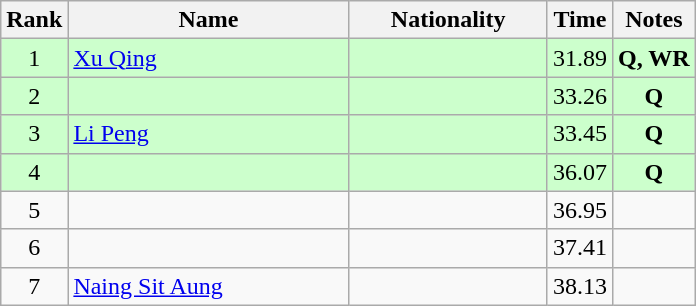<table class="wikitable sortable" style="text-align:center">
<tr>
<th>Rank</th>
<th style="width:180px">Name</th>
<th style="width:125px">Nationality</th>
<th>Time</th>
<th>Notes</th>
</tr>
<tr style="background:#cfc;">
<td>1</td>
<td style="text-align:left;"><a href='#'>Xu Qing</a></td>
<td style="text-align:left;"></td>
<td>31.89</td>
<td><strong>Q, WR</strong></td>
</tr>
<tr style="background:#cfc;">
<td>2</td>
<td style="text-align:left;"></td>
<td style="text-align:left;"></td>
<td>33.26</td>
<td><strong>Q</strong></td>
</tr>
<tr style="background:#cfc;">
<td>3</td>
<td style="text-align:left;"><a href='#'>Li Peng</a></td>
<td style="text-align:left;"></td>
<td>33.45</td>
<td><strong>Q</strong></td>
</tr>
<tr style="background:#cfc;">
<td>4</td>
<td style="text-align:left;"></td>
<td style="text-align:left;"></td>
<td>36.07</td>
<td><strong>Q</strong></td>
</tr>
<tr>
<td>5</td>
<td style="text-align:left;"></td>
<td style="text-align:left;"></td>
<td>36.95</td>
<td></td>
</tr>
<tr>
<td>6</td>
<td style="text-align:left;"></td>
<td style="text-align:left;"></td>
<td>37.41</td>
<td></td>
</tr>
<tr>
<td>7</td>
<td style="text-align:left;"><a href='#'>Naing Sit Aung</a></td>
<td style="text-align:left;"></td>
<td>38.13</td>
<td></td>
</tr>
</table>
